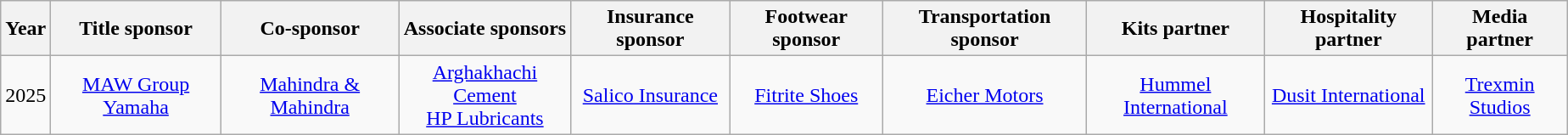<table class="wikitable" style="text-align:center;margin-left:1em;float:center">
<tr>
<th>Year</th>
<th>Title sponsor</th>
<th>Co-sponsor</th>
<th>Associate sponsors</th>
<th>Insurance sponsor</th>
<th>Footwear sponsor</th>
<th>Transportation sponsor</th>
<th>Kits partner</th>
<th>Hospitality partner</th>
<th>Media partner</th>
</tr>
<tr>
<td>2025</td>
<td><a href='#'>MAW Group Yamaha</a></td>
<td><a href='#'>Mahindra & Mahindra</a></td>
<td><a href='#'>Arghakhachi Cement</a> <br> <a href='#'>HP Lubricants</a></td>
<td><a href='#'>Salico Insurance</a></td>
<td><a href='#'>Fitrite Shoes</a></td>
<td><a href='#'>Eicher Motors</a></td>
<td><a href='#'>Hummel International</a></td>
<td><a href='#'>Dusit International</a></td>
<td><a href='#'>Trexmin Studios</a></td>
</tr>
</table>
